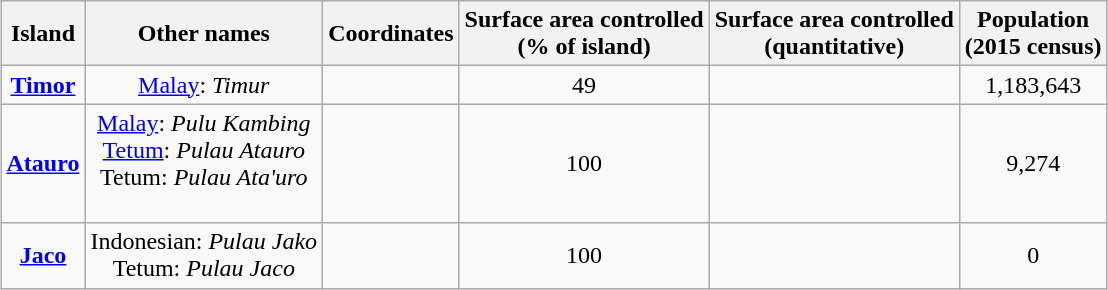<table class="wikitable" style="margin:auto; text-align:center;">
<tr>
<th>Island</th>
<th>Other names</th>
<th>Coordinates</th>
<th>Surface area controlled<br>(% of island)</th>
<th>Surface area controlled<br>(quantitative)</th>
<th>Population<br>(2015 census)</th>
</tr>
<tr>
<td><strong><a href='#'>Timor</a></strong></td>
<td><a href='#'>Malay</a>: <em>Timur</em></td>
<td></td>
<td>49</td>
<td></td>
<td>1,183,643</td>
</tr>
<tr>
<td><strong><a href='#'>Atauro</a></strong></td>
<td><a href='#'>Malay</a>: <em>Pulu Kambing</em> <br> <a href='#'>Tetum</a>: <em>Pulau Atauro</em> <br> Tetum: <em>Pulau Ata'uro</em> <br>  <br> </td>
<td></td>
<td>100</td>
<td></td>
<td>9,274</td>
</tr>
<tr>
<td><strong><a href='#'>Jaco</a></strong></td>
<td>Indonesian: <em>Pulau Jako</em> <br> Tetum: <em>Pulau Jaco</em></td>
<td></td>
<td>100</td>
<td></td>
<td>0</td>
</tr>
</table>
